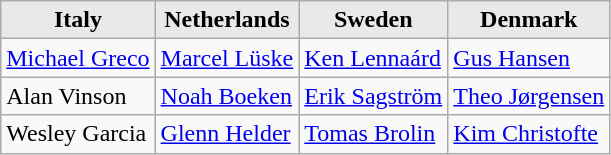<table class="wikitable">
<tr>
<th style="background: #E9E9E9;">Italy</th>
<th style="background: #E9E9E9;">Netherlands</th>
<th style="background: #E9E9E9;">Sweden</th>
<th style="background: #E9E9E9;">Denmark</th>
</tr>
<tr>
<td> <a href='#'>Michael Greco</a></td>
<td> <a href='#'>Marcel Lüske</a></td>
<td> <a href='#'>Ken Lennaárd</a></td>
<td> <a href='#'>Gus Hansen</a></td>
</tr>
<tr>
<td> Alan Vinson</td>
<td> <a href='#'>Noah Boeken</a></td>
<td> <a href='#'>Erik Sagström</a></td>
<td> <a href='#'>Theo Jørgensen</a></td>
</tr>
<tr>
<td> Wesley Garcia</td>
<td> <a href='#'>Glenn Helder</a></td>
<td> <a href='#'>Tomas Brolin</a></td>
<td> <a href='#'>Kim Christofte</a></td>
</tr>
</table>
